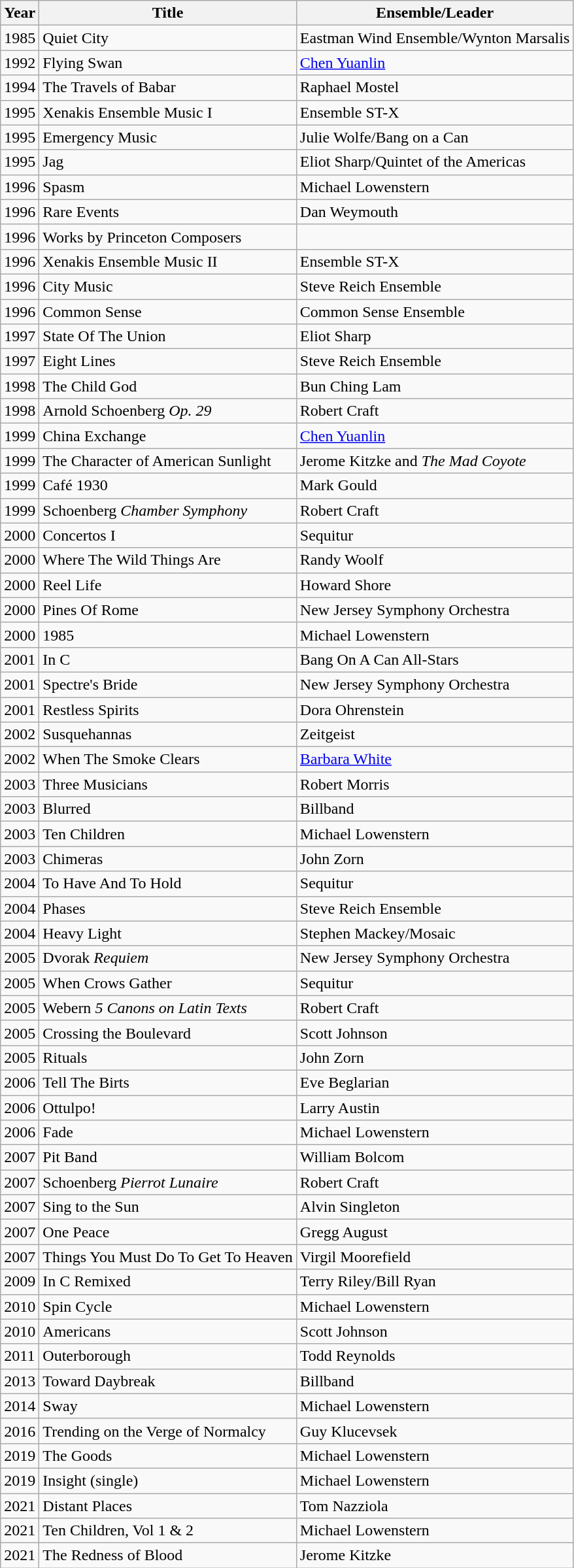<table class="wikitable">
<tr>
<th>Year</th>
<th>Title</th>
<th>Ensemble/Leader</th>
</tr>
<tr>
<td>1985</td>
<td>Quiet City</td>
<td>Eastman Wind Ensemble/Wynton Marsalis</td>
</tr>
<tr>
<td>1992</td>
<td>Flying Swan</td>
<td><a href='#'>Chen Yuanlin</a></td>
</tr>
<tr>
<td>1994</td>
<td>The Travels of Babar</td>
<td>Raphael Mostel</td>
</tr>
<tr>
<td>1995</td>
<td>Xenakis Ensemble Music I</td>
<td>Ensemble ST-X</td>
</tr>
<tr>
<td>1995</td>
<td>Emergency Music</td>
<td>Julie Wolfe/Bang on a Can</td>
</tr>
<tr>
<td>1995</td>
<td>Jag</td>
<td>Eliot Sharp/Quintet of the Americas</td>
</tr>
<tr>
<td>1996</td>
<td>Spasm</td>
<td>Michael Lowenstern</td>
</tr>
<tr>
<td>1996</td>
<td>Rare Events</td>
<td>Dan Weymouth</td>
</tr>
<tr>
<td>1996</td>
<td>Works by Princeton Composers</td>
<td></td>
</tr>
<tr>
<td>1996</td>
<td>Xenakis Ensemble Music II</td>
<td>Ensemble ST-X</td>
</tr>
<tr>
<td>1996</td>
<td>City Music</td>
<td>Steve Reich Ensemble</td>
</tr>
<tr>
<td>1996</td>
<td>Common Sense</td>
<td>Common Sense Ensemble</td>
</tr>
<tr>
<td>1997</td>
<td>State Of The Union</td>
<td>Eliot Sharp</td>
</tr>
<tr>
<td>1997</td>
<td>Eight Lines</td>
<td>Steve Reich Ensemble</td>
</tr>
<tr>
<td>1998</td>
<td>The Child God</td>
<td>Bun Ching Lam</td>
</tr>
<tr>
<td>1998</td>
<td>Arnold Schoenberg <em>Op. 29</em></td>
<td>Robert Craft</td>
</tr>
<tr>
<td>1999</td>
<td>China Exchange</td>
<td><a href='#'>Chen Yuanlin</a></td>
</tr>
<tr>
<td>1999</td>
<td>The Character of American Sunlight</td>
<td>Jerome Kitzke and <em>The Mad Coyote</em></td>
</tr>
<tr>
<td>1999</td>
<td>Café 1930</td>
<td>Mark Gould</td>
</tr>
<tr>
<td>1999</td>
<td>Schoenberg <em>Chamber Symphony</em></td>
<td>Robert Craft</td>
</tr>
<tr>
<td>2000</td>
<td>Concertos I</td>
<td>Sequitur</td>
</tr>
<tr>
<td>2000</td>
<td>Where The Wild Things Are</td>
<td>Randy Woolf</td>
</tr>
<tr>
<td>2000</td>
<td>Reel Life</td>
<td>Howard Shore</td>
</tr>
<tr>
<td>2000</td>
<td>Pines Of Rome</td>
<td>New Jersey Symphony Orchestra</td>
</tr>
<tr>
<td>2000</td>
<td>1985</td>
<td>Michael Lowenstern</td>
</tr>
<tr>
<td>2001</td>
<td>In C</td>
<td>Bang On A Can All-Stars</td>
</tr>
<tr>
<td>2001</td>
<td>Spectre's Bride</td>
<td>New Jersey Symphony Orchestra</td>
</tr>
<tr>
<td>2001</td>
<td>Restless Spirits</td>
<td>Dora Ohrenstein</td>
</tr>
<tr>
<td>2002</td>
<td>Susquehannas</td>
<td>Zeitgeist</td>
</tr>
<tr>
<td>2002</td>
<td>When The Smoke Clears</td>
<td><a href='#'>Barbara White</a></td>
</tr>
<tr>
<td>2003</td>
<td>Three Musicians</td>
<td>Robert Morris</td>
</tr>
<tr>
<td>2003</td>
<td>Blurred</td>
<td>Billband</td>
</tr>
<tr>
<td>2003</td>
<td>Ten Children</td>
<td>Michael Lowenstern</td>
</tr>
<tr>
<td>2003</td>
<td>Chimeras</td>
<td>John Zorn</td>
</tr>
<tr>
<td>2004</td>
<td>To Have And To Hold</td>
<td>Sequitur</td>
</tr>
<tr>
<td>2004</td>
<td>Phases</td>
<td>Steve Reich Ensemble</td>
</tr>
<tr>
<td>2004</td>
<td>Heavy Light</td>
<td>Stephen Mackey/Mosaic</td>
</tr>
<tr>
<td>2005</td>
<td>Dvorak <em>Requiem</em></td>
<td>New Jersey Symphony Orchestra</td>
</tr>
<tr>
<td>2005</td>
<td>When Crows Gather</td>
<td>Sequitur</td>
</tr>
<tr>
<td>2005</td>
<td>Webern <em>5 Canons on Latin Texts</em></td>
<td>Robert Craft</td>
</tr>
<tr>
<td>2005</td>
<td>Crossing the Boulevard</td>
<td>Scott Johnson</td>
</tr>
<tr>
<td>2005</td>
<td>Rituals</td>
<td>John Zorn</td>
</tr>
<tr>
<td>2006</td>
<td>Tell The Birts</td>
<td>Eve Beglarian</td>
</tr>
<tr>
<td>2006</td>
<td>Ottulpo!</td>
<td>Larry Austin</td>
</tr>
<tr>
<td>2006</td>
<td>Fade</td>
<td>Michael Lowenstern</td>
</tr>
<tr>
<td>2007</td>
<td>Pit Band</td>
<td>William Bolcom</td>
</tr>
<tr>
<td>2007</td>
<td>Schoenberg <em>Pierrot Lunaire</em></td>
<td>Robert Craft</td>
</tr>
<tr>
<td>2007</td>
<td>Sing to the Sun</td>
<td>Alvin Singleton</td>
</tr>
<tr>
<td>2007</td>
<td>One Peace</td>
<td>Gregg August</td>
</tr>
<tr>
<td>2007</td>
<td>Things You Must Do To Get To Heaven</td>
<td>Virgil Moorefield</td>
</tr>
<tr>
<td>2009</td>
<td>In C Remixed</td>
<td>Terry Riley/Bill Ryan</td>
</tr>
<tr>
<td>2010</td>
<td>Spin Cycle</td>
<td>Michael Lowenstern</td>
</tr>
<tr>
<td>2010</td>
<td>Americans</td>
<td>Scott Johnson</td>
</tr>
<tr>
<td>2011</td>
<td>Outerborough</td>
<td>Todd Reynolds</td>
</tr>
<tr>
<td>2013</td>
<td>Toward Daybreak</td>
<td>Billband</td>
</tr>
<tr>
<td>2014</td>
<td>Sway</td>
<td>Michael Lowenstern</td>
</tr>
<tr>
<td>2016</td>
<td>Trending on the Verge of Normalcy</td>
<td>Guy Klucevsek</td>
</tr>
<tr>
<td>2019</td>
<td>The Goods</td>
<td>Michael Lowenstern</td>
</tr>
<tr>
<td>2019</td>
<td>Insight (single)</td>
<td>Michael Lowenstern</td>
</tr>
<tr>
<td>2021</td>
<td>Distant Places</td>
<td>Tom Nazziola</td>
</tr>
<tr>
<td>2021</td>
<td>Ten Children, Vol 1 & 2</td>
<td>Michael Lowenstern</td>
</tr>
<tr>
<td>2021</td>
<td>The Redness of Blood</td>
<td>Jerome Kitzke</td>
</tr>
</table>
